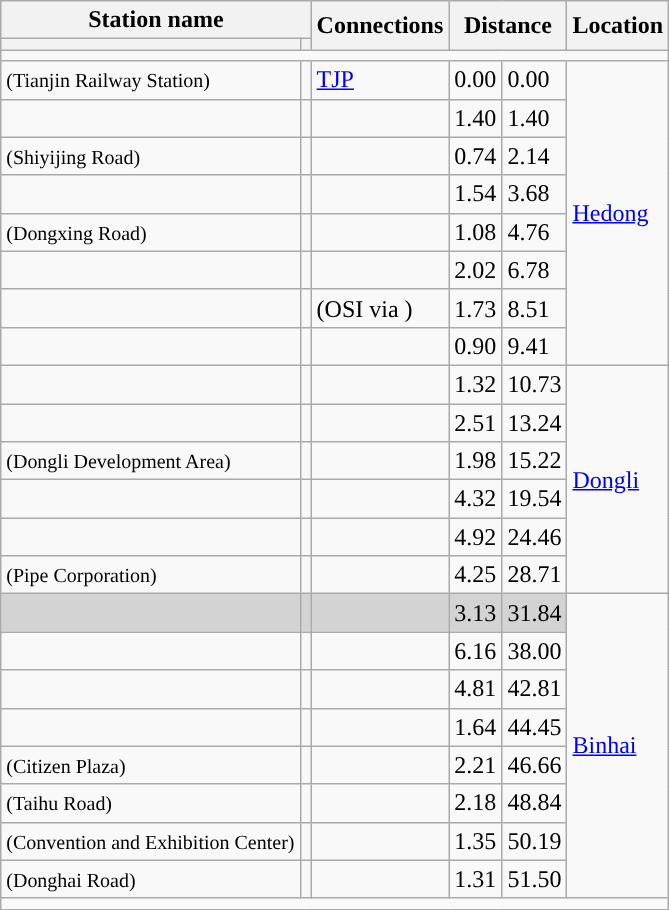<table class="wikitable">
<tr>
<th colspan="2">Station name</th>
<th rowspan="2">Connections</th>
<th colspan="2" rowspan="2">Distance<br></th>
<th rowspan="2">Location</th>
</tr>
<tr>
<th></th>
<th></th>
</tr>
<tr style="background:#">
<td colspan = "6"></td>
</tr>
<tr>
<td> <small>(Tianjin Railway Station)</small></td>
<td></td>
<td>   <a href='#'>TJP</a></td>
<td>0.00</td>
<td>0.00</td>
<td rowspan=8><a href='#'>Hedong</a></td>
</tr>
<tr>
<td></td>
<td></td>
<td></td>
<td>1.40</td>
<td>1.40</td>
</tr>
<tr>
<td> <small>(Shiyijing Road)</small></td>
<td></td>
<td></td>
<td>0.74</td>
<td>2.14</td>
</tr>
<tr>
<td></td>
<td></td>
<td></td>
<td>1.54</td>
<td>3.68</td>
</tr>
<tr>
<td> <small>(Dongxing Road)</small></td>
<td></td>
<td></td>
<td>1.08</td>
<td>4.76</td>
</tr>
<tr>
<td></td>
<td></td>
<td></td>
<td>2.02</td>
<td>6.78</td>
</tr>
<tr>
<td></td>
<td></td>
<td> (OSI via )</td>
<td>1.73</td>
<td>8.51</td>
</tr>
<tr>
<td></td>
<td></td>
<td></td>
<td>0.90</td>
<td>9.41</td>
</tr>
<tr>
<td></td>
<td></td>
<td></td>
<td>1.32</td>
<td>10.73</td>
<td rowspan="6"><a href='#'>Dongli</a></td>
</tr>
<tr>
<td></td>
<td></td>
<td></td>
<td>2.51</td>
<td>13.24</td>
</tr>
<tr>
<td> <small>(Dongli Development Area)</small></td>
<td></td>
<td></td>
<td>1.98</td>
<td>15.22</td>
</tr>
<tr>
<td></td>
<td></td>
<td></td>
<td>4.32</td>
<td>19.54</td>
</tr>
<tr>
<td></td>
<td></td>
<td></td>
<td>4.92</td>
<td>24.46</td>
</tr>
<tr>
<td> <small>(Pipe Corporation)</small></td>
<td></td>
<td></td>
<td>4.25</td>
<td>28.71</td>
</tr>
<tr>
<td bgcolor="lightgrey"></td>
<td bgcolor="lightgrey"></td>
<td bgcolor="lightgrey"></td>
<td bgcolor="lightgrey">3.13</td>
<td bgcolor="lightgrey">31.84</td>
<td rowspan=8><a href='#'>Binhai</a></td>
</tr>
<tr>
<td></td>
<td></td>
<td></td>
<td>6.16</td>
<td>38.00</td>
</tr>
<tr>
<td></td>
<td></td>
<td></td>
<td>4.81</td>
<td>42.81</td>
</tr>
<tr>
<td></td>
<td></td>
<td></td>
<td>1.64</td>
<td>44.45</td>
</tr>
<tr>
<td> <small>(Citizen Plaza)</small></td>
<td></td>
<td></td>
<td>2.21</td>
<td>46.66</td>
</tr>
<tr>
<td> <small>(Taihu Road)</small></td>
<td></td>
<td></td>
<td>2.18</td>
<td>48.84</td>
</tr>
<tr>
<td> <small>(Convention and Exhibition Center)</small></td>
<td></td>
<td></td>
<td>1.35</td>
<td>50.19</td>
</tr>
<tr>
<td> <small>(Donghai Road)</small></td>
<td></td>
<td></td>
<td>1.31</td>
<td>51.50</td>
</tr>
<tr style="background:#">
<td colspan = "6"></td>
</tr>
</table>
